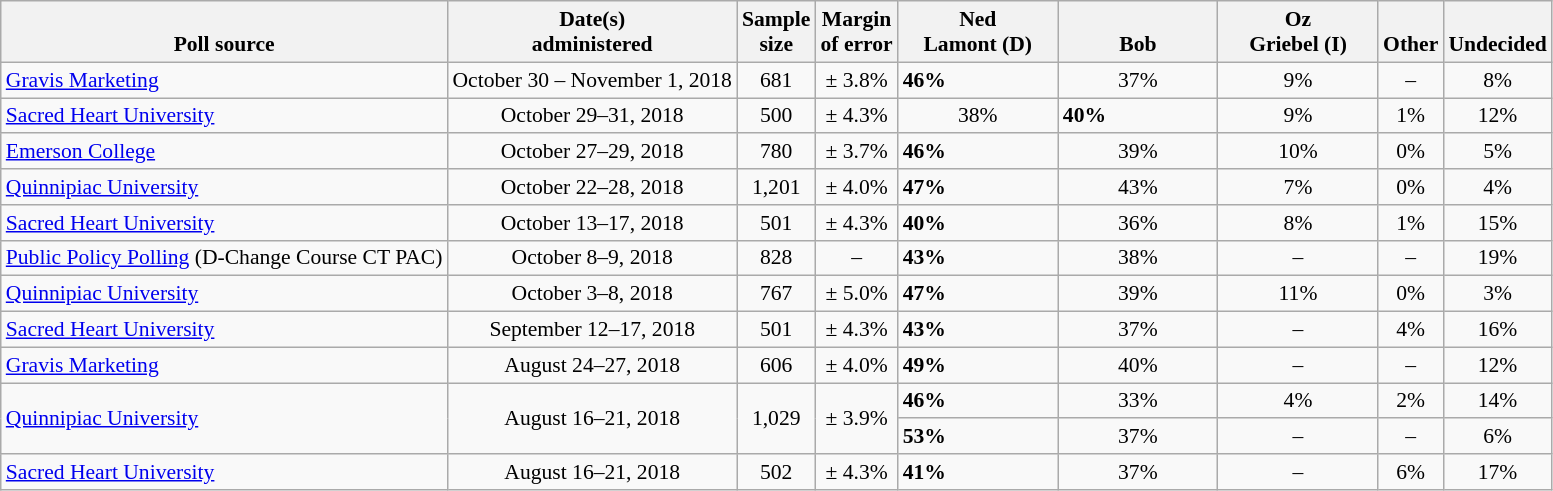<table class="wikitable" style="font-size:90%">
<tr valign=bottom>
<th>Poll source</th>
<th>Date(s)<br>administered</th>
<th>Sample<br>size</th>
<th>Margin<br>of error</th>
<th style="width:100px;">Ned<br>Lamont (D)</th>
<th style="width:100px;">Bob<br></th>
<th style="width:100px;">Oz<br>Griebel (I)</th>
<th>Other</th>
<th>Undecided</th>
</tr>
<tr>
<td><a href='#'>Gravis Marketing</a></td>
<td align=center>October 30 – November 1, 2018</td>
<td align=center>681</td>
<td align=center>± 3.8%</td>
<td><strong>46%</strong></td>
<td align=center>37%</td>
<td align=center>9%</td>
<td align=center>–</td>
<td align=center>8%</td>
</tr>
<tr>
<td><a href='#'>Sacred Heart University</a></td>
<td align=center>October 29–31, 2018</td>
<td align=center>500</td>
<td align=center>± 4.3%</td>
<td align=center>38%</td>
<td><strong>40%</strong></td>
<td align=center>9%</td>
<td align=center>1%</td>
<td align=center>12%</td>
</tr>
<tr>
<td><a href='#'>Emerson College</a></td>
<td align=center>October 27–29, 2018</td>
<td align=center>780</td>
<td align=center>± 3.7%</td>
<td><strong>46%</strong></td>
<td align=center>39%</td>
<td align=center>10%</td>
<td align=center>0%</td>
<td align=center>5%</td>
</tr>
<tr>
<td><a href='#'>Quinnipiac University</a></td>
<td align=center>October 22–28, 2018</td>
<td align=center>1,201</td>
<td align=center>± 4.0%</td>
<td><strong>47%</strong></td>
<td align=center>43%</td>
<td align=center>7%</td>
<td align=center>0%</td>
<td align=center>4%</td>
</tr>
<tr>
<td><a href='#'>Sacred Heart University</a></td>
<td align=center>October 13–17, 2018</td>
<td align=center>501</td>
<td align=center>± 4.3%</td>
<td><strong>40%</strong></td>
<td align=center>36%</td>
<td align=center>8%</td>
<td align=center>1%</td>
<td align=center>15%</td>
</tr>
<tr>
<td><a href='#'>Public Policy Polling</a> (D-Change Course CT PAC)</td>
<td align=center>October 8–9, 2018</td>
<td align=center>828</td>
<td align=center>–</td>
<td><strong>43%</strong></td>
<td align=center>38%</td>
<td align=center>–</td>
<td align=center>–</td>
<td align=center>19%</td>
</tr>
<tr>
<td><a href='#'>Quinnipiac University</a></td>
<td align=center>October 3–8, 2018</td>
<td align=center>767</td>
<td align=center>± 5.0%</td>
<td><strong>47%</strong></td>
<td align=center>39%</td>
<td align=center>11%</td>
<td align=center>0%</td>
<td align=center>3%</td>
</tr>
<tr>
<td><a href='#'>Sacred Heart University</a></td>
<td align=center>September 12–17, 2018</td>
<td align=center>501</td>
<td align=center>± 4.3%</td>
<td><strong>43%</strong></td>
<td align=center>37%</td>
<td align=center>–</td>
<td align=center>4%</td>
<td align=center>16%</td>
</tr>
<tr>
<td><a href='#'>Gravis Marketing</a></td>
<td align=center>August 24–27, 2018</td>
<td align=center>606</td>
<td align=center>± 4.0%</td>
<td><strong>49%</strong></td>
<td align=center>40%</td>
<td align=center>–</td>
<td align=center>–</td>
<td align=center>12%</td>
</tr>
<tr>
<td rowspan=2><a href='#'>Quinnipiac University</a></td>
<td rowspan=2 align=center>August 16–21, 2018</td>
<td rowspan=2 align=center>1,029</td>
<td rowspan=2 align=center>± 3.9%</td>
<td><strong>46%</strong></td>
<td align=center>33%</td>
<td align=center>4%</td>
<td align=center>2%</td>
<td align=center>14%</td>
</tr>
<tr>
<td><strong>53%</strong></td>
<td align=center>37%</td>
<td align=center>–</td>
<td align=center>–</td>
<td align=center>6%</td>
</tr>
<tr>
<td><a href='#'>Sacred Heart University</a></td>
<td align=center>August 16–21, 2018</td>
<td align=center>502</td>
<td align=center>± 4.3%</td>
<td><strong>41%</strong></td>
<td align=center>37%</td>
<td align=center>–</td>
<td align=center>6%</td>
<td align=center>17%</td>
</tr>
</table>
